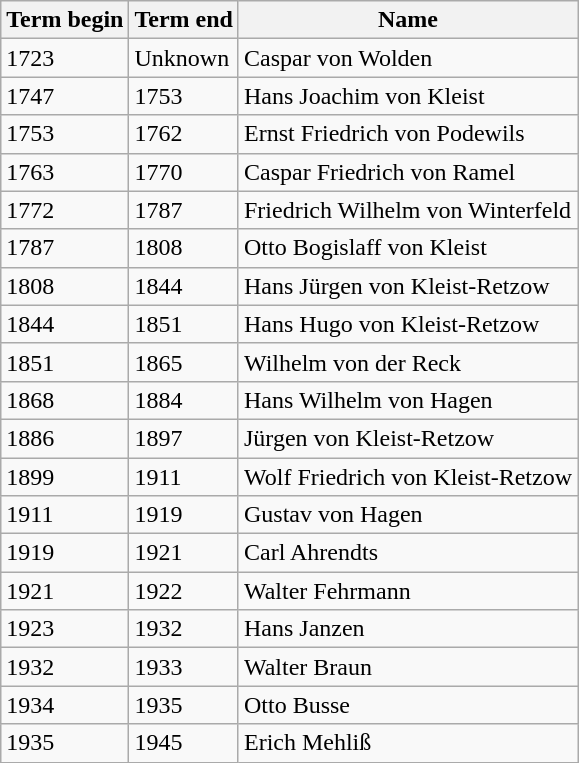<table class="wikitable sortable">
<tr>
<th>Term begin</th>
<th>Term end</th>
<th>Name</th>
</tr>
<tr>
<td>1723</td>
<td>Unknown</td>
<td>Caspar von Wolden</td>
</tr>
<tr>
<td>1747</td>
<td>1753</td>
<td>Hans Joachim von Kleist</td>
</tr>
<tr>
<td>1753</td>
<td>1762</td>
<td>Ernst Friedrich von Podewils</td>
</tr>
<tr>
<td>1763</td>
<td>1770</td>
<td>Caspar Friedrich von Ramel</td>
</tr>
<tr>
<td>1772</td>
<td>1787</td>
<td>Friedrich Wilhelm von Winterfeld</td>
</tr>
<tr>
<td>1787</td>
<td>1808</td>
<td>Otto Bogislaff von Kleist</td>
</tr>
<tr>
<td>1808</td>
<td>1844</td>
<td>Hans Jürgen von Kleist-Retzow</td>
</tr>
<tr>
<td>1844</td>
<td>1851</td>
<td>Hans Hugo von Kleist-Retzow</td>
</tr>
<tr>
<td>1851</td>
<td>1865</td>
<td>Wilhelm von der Reck</td>
</tr>
<tr>
<td>1868</td>
<td>1884</td>
<td>Hans Wilhelm von Hagen</td>
</tr>
<tr>
<td>1886</td>
<td>1897</td>
<td>Jürgen von Kleist-Retzow</td>
</tr>
<tr>
<td>1899</td>
<td>1911</td>
<td>Wolf Friedrich von Kleist-Retzow</td>
</tr>
<tr>
<td>1911</td>
<td>1919</td>
<td>Gustav von Hagen</td>
</tr>
<tr>
<td>1919</td>
<td>1921</td>
<td>Carl Ahrendts</td>
</tr>
<tr>
<td>1921</td>
<td>1922</td>
<td>Walter Fehrmann</td>
</tr>
<tr>
<td>1923</td>
<td>1932</td>
<td>Hans Janzen</td>
</tr>
<tr>
<td>1932</td>
<td>1933</td>
<td>Walter Braun</td>
</tr>
<tr>
<td>1934</td>
<td>1935</td>
<td>Otto Busse</td>
</tr>
<tr>
<td>1935</td>
<td>1945</td>
<td>Erich Mehliß</td>
</tr>
</table>
